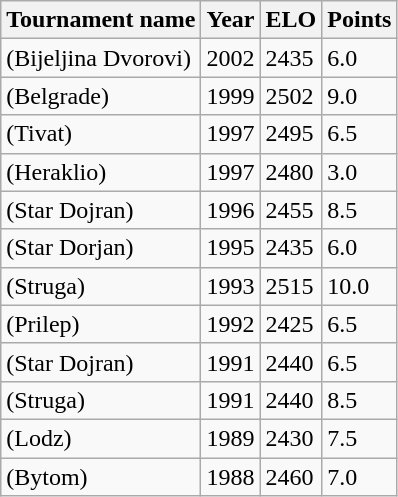<table class="wikitable">
<tr>
<th>Tournament name</th>
<th>Year</th>
<th>ELO</th>
<th>Points</th>
</tr>
<tr>
<td>(Bijeljina Dvorovi)</td>
<td>2002</td>
<td>2435</td>
<td>6.0</td>
</tr>
<tr>
<td>(Belgrade)</td>
<td>1999</td>
<td>2502</td>
<td>9.0</td>
</tr>
<tr>
<td>(Tivat)</td>
<td>1997</td>
<td>2495</td>
<td>6.5</td>
</tr>
<tr>
<td>(Heraklio)</td>
<td>1997</td>
<td>2480</td>
<td>3.0</td>
</tr>
<tr>
<td>(Star Dojran)</td>
<td>1996</td>
<td>2455</td>
<td>8.5</td>
</tr>
<tr>
<td>(Star Dorjan)</td>
<td>1995</td>
<td>2435</td>
<td>6.0</td>
</tr>
<tr>
<td>(Struga)</td>
<td>1993</td>
<td>2515</td>
<td>10.0</td>
</tr>
<tr>
<td>(Prilep)</td>
<td>1992</td>
<td>2425</td>
<td>6.5</td>
</tr>
<tr>
<td>(Star Dojran)</td>
<td>1991</td>
<td>2440</td>
<td>6.5</td>
</tr>
<tr>
<td>(Struga)</td>
<td>1991</td>
<td>2440</td>
<td>8.5</td>
</tr>
<tr>
<td>(Lodz)</td>
<td>1989</td>
<td>2430</td>
<td>7.5</td>
</tr>
<tr>
<td>(Bytom)</td>
<td>1988</td>
<td>2460</td>
<td>7.0</td>
</tr>
</table>
